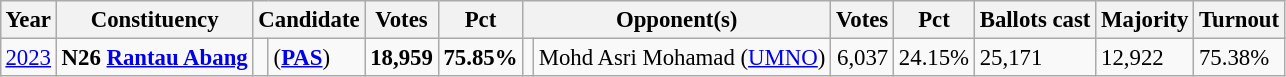<table class="wikitable" style="margin:0.5em ; font-size:95%">
<tr>
<th>Year</th>
<th>Constituency</th>
<th colspan=2>Candidate</th>
<th>Votes</th>
<th>Pct</th>
<th colspan=2>Opponent(s)</th>
<th>Votes</th>
<th>Pct</th>
<th>Ballots cast</th>
<th>Majority</th>
<th>Turnout</th>
</tr>
<tr>
<td><a href='#'>2023</a></td>
<td><strong>N26 <a href='#'>Rantau Abang</a></strong></td>
<td></td>
<td> (<a href='#'><strong>PAS</strong></a>)</td>
<td align=right><strong>18,959</strong></td>
<td><strong>75.85%</strong></td>
<td></td>
<td>Mohd Asri Mohamad (<a href='#'>UMNO</a>)</td>
<td align=right>6,037</td>
<td>24.15%</td>
<td>25,171</td>
<td>12,922</td>
<td>75.38%</td>
</tr>
</table>
